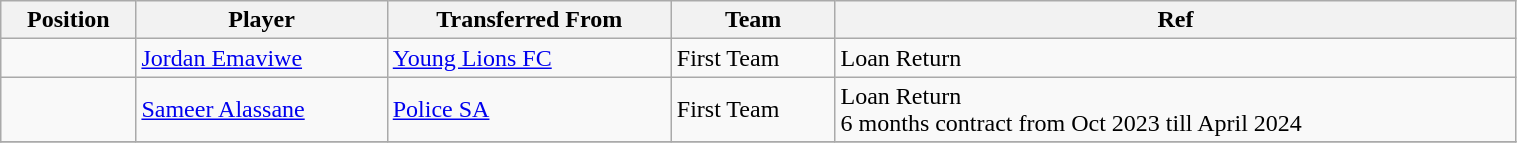<table class="wikitable sortable" style="width:80%; text-align:center; font-size:100%; text-align:left;">
<tr>
<th><strong>Position</strong></th>
<th><strong>Player</strong></th>
<th><strong>Transferred From</strong></th>
<th><strong>Team</strong></th>
<th><strong>Ref</strong></th>
</tr>
<tr>
<td></td>
<td> <a href='#'>Jordan Emaviwe</a></td>
<td> <a href='#'>Young Lions FC</a></td>
<td>First Team</td>
<td>Loan Return</td>
</tr>
<tr>
<td></td>
<td> <a href='#'>Sameer Alassane</a></td>
<td> <a href='#'>Police SA</a></td>
<td>First Team</td>
<td>Loan Return <br> 6 months contract from Oct 2023 till April 2024</td>
</tr>
<tr>
</tr>
</table>
